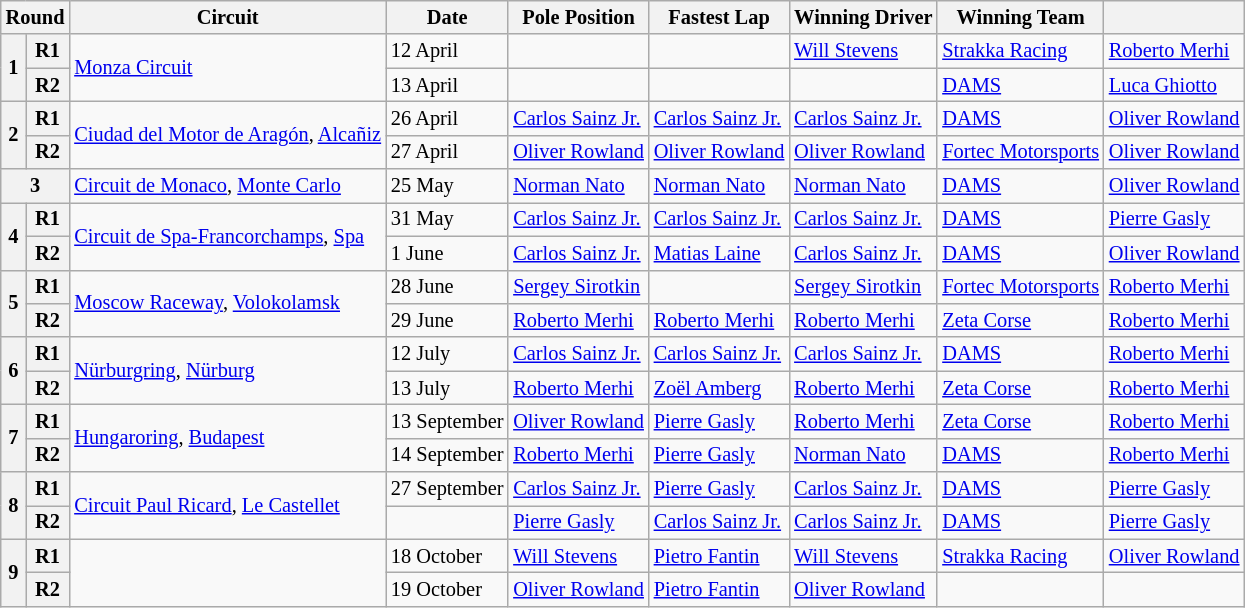<table class="wikitable" style="font-size: 85%">
<tr>
<th colspan=2>Round</th>
<th>Circuit</th>
<th>Date</th>
<th>Pole Position</th>
<th>Fastest Lap</th>
<th>Winning Driver</th>
<th>Winning Team</th>
<th></th>
</tr>
<tr>
<th rowspan=2>1</th>
<th>R1</th>
<td rowspan=2> <a href='#'>Monza Circuit</a></td>
<td>12 April</td>
<td></td>
<td></td>
<td> <a href='#'>Will Stevens</a></td>
<td> <a href='#'>Strakka Racing</a></td>
<td> <a href='#'>Roberto Merhi</a></td>
</tr>
<tr>
<th>R2</th>
<td>13 April</td>
<td></td>
<td></td>
<td></td>
<td> <a href='#'>DAMS</a></td>
<td> <a href='#'>Luca Ghiotto</a></td>
</tr>
<tr>
<th rowspan=2>2</th>
<th>R1</th>
<td rowspan=2> <a href='#'>Ciudad del Motor de Aragón</a>, <a href='#'>Alcañiz</a></td>
<td>26 April</td>
<td> <a href='#'>Carlos Sainz Jr.</a></td>
<td> <a href='#'>Carlos Sainz Jr.</a></td>
<td> <a href='#'>Carlos Sainz Jr.</a></td>
<td> <a href='#'>DAMS</a></td>
<td> <a href='#'>Oliver Rowland</a></td>
</tr>
<tr>
<th>R2</th>
<td>27 April</td>
<td> <a href='#'>Oliver Rowland</a></td>
<td> <a href='#'>Oliver Rowland</a></td>
<td> <a href='#'>Oliver Rowland</a></td>
<td> <a href='#'>Fortec Motorsports</a></td>
<td> <a href='#'>Oliver Rowland</a></td>
</tr>
<tr>
<th colspan=2>3</th>
<td> <a href='#'>Circuit de Monaco</a>, <a href='#'>Monte Carlo</a></td>
<td>25 May</td>
<td> <a href='#'>Norman Nato</a></td>
<td> <a href='#'>Norman Nato</a></td>
<td> <a href='#'>Norman Nato</a></td>
<td> <a href='#'>DAMS</a></td>
<td> <a href='#'>Oliver Rowland</a></td>
</tr>
<tr>
<th rowspan=2>4</th>
<th>R1</th>
<td rowspan=2> <a href='#'>Circuit de Spa-Francorchamps</a>, <a href='#'>Spa</a></td>
<td>31 May</td>
<td> <a href='#'>Carlos Sainz Jr.</a></td>
<td> <a href='#'>Carlos Sainz Jr.</a></td>
<td> <a href='#'>Carlos Sainz Jr.</a></td>
<td> <a href='#'>DAMS</a></td>
<td> <a href='#'>Pierre Gasly</a></td>
</tr>
<tr>
<th>R2</th>
<td>1 June</td>
<td> <a href='#'>Carlos Sainz Jr.</a></td>
<td> <a href='#'>Matias Laine</a></td>
<td> <a href='#'>Carlos Sainz Jr.</a></td>
<td> <a href='#'>DAMS</a></td>
<td> <a href='#'>Oliver Rowland</a></td>
</tr>
<tr>
<th rowspan=2>5</th>
<th>R1</th>
<td rowspan=2> <a href='#'>Moscow Raceway</a>, <a href='#'>Volokolamsk</a></td>
<td>28 June</td>
<td> <a href='#'>Sergey Sirotkin</a></td>
<td></td>
<td> <a href='#'>Sergey Sirotkin</a></td>
<td> <a href='#'>Fortec Motorsports</a></td>
<td> <a href='#'>Roberto Merhi</a></td>
</tr>
<tr>
<th>R2</th>
<td>29 June</td>
<td> <a href='#'>Roberto Merhi</a></td>
<td> <a href='#'>Roberto Merhi</a></td>
<td> <a href='#'>Roberto Merhi</a></td>
<td> <a href='#'>Zeta Corse</a></td>
<td> <a href='#'>Roberto Merhi</a></td>
</tr>
<tr>
<th rowspan=2>6</th>
<th>R1</th>
<td rowspan=2> <a href='#'>Nürburgring</a>, <a href='#'>Nürburg</a></td>
<td>12 July</td>
<td> <a href='#'>Carlos Sainz Jr.</a></td>
<td> <a href='#'>Carlos Sainz Jr.</a></td>
<td> <a href='#'>Carlos Sainz Jr.</a></td>
<td> <a href='#'>DAMS</a></td>
<td> <a href='#'>Roberto Merhi</a></td>
</tr>
<tr>
<th>R2</th>
<td>13 July</td>
<td> <a href='#'>Roberto Merhi</a></td>
<td> <a href='#'>Zoël Amberg</a></td>
<td> <a href='#'>Roberto Merhi</a></td>
<td> <a href='#'>Zeta Corse</a></td>
<td> <a href='#'>Roberto Merhi</a></td>
</tr>
<tr>
<th rowspan=2>7</th>
<th>R1</th>
<td rowspan=2> <a href='#'>Hungaroring</a>, <a href='#'>Budapest</a></td>
<td>13 September</td>
<td> <a href='#'>Oliver Rowland</a></td>
<td> <a href='#'>Pierre Gasly</a></td>
<td> <a href='#'>Roberto Merhi</a></td>
<td> <a href='#'>Zeta Corse</a></td>
<td> <a href='#'>Roberto Merhi</a></td>
</tr>
<tr>
<th>R2</th>
<td>14 September</td>
<td> <a href='#'>Roberto Merhi</a></td>
<td> <a href='#'>Pierre Gasly</a></td>
<td> <a href='#'>Norman Nato</a></td>
<td> <a href='#'>DAMS</a></td>
<td> <a href='#'>Roberto Merhi</a></td>
</tr>
<tr>
<th rowspan=2>8</th>
<th>R1</th>
<td rowspan=2> <a href='#'>Circuit Paul Ricard</a>, <a href='#'>Le Castellet</a></td>
<td>27 September</td>
<td> <a href='#'>Carlos Sainz Jr.</a></td>
<td> <a href='#'>Pierre Gasly</a></td>
<td> <a href='#'>Carlos Sainz Jr.</a></td>
<td> <a href='#'>DAMS</a></td>
<td> <a href='#'>Pierre Gasly</a></td>
</tr>
<tr>
<th>R2</th>
<td></td>
<td> <a href='#'>Pierre Gasly</a></td>
<td> <a href='#'>Carlos Sainz Jr.</a></td>
<td> <a href='#'>Carlos Sainz Jr.</a></td>
<td> <a href='#'>DAMS</a></td>
<td> <a href='#'>Pierre Gasly</a></td>
</tr>
<tr>
<th rowspan=2>9</th>
<th>R1</th>
<td rowspan=2></td>
<td>18 October</td>
<td> <a href='#'>Will Stevens</a></td>
<td> <a href='#'>Pietro Fantin</a></td>
<td> <a href='#'>Will Stevens</a></td>
<td> <a href='#'>Strakka Racing</a></td>
<td> <a href='#'>Oliver Rowland</a></td>
</tr>
<tr>
<th>R2</th>
<td>19 October</td>
<td> <a href='#'>Oliver Rowland</a></td>
<td> <a href='#'>Pietro Fantin</a></td>
<td> <a href='#'>Oliver Rowland</a></td>
<td></td>
<td></td>
</tr>
</table>
